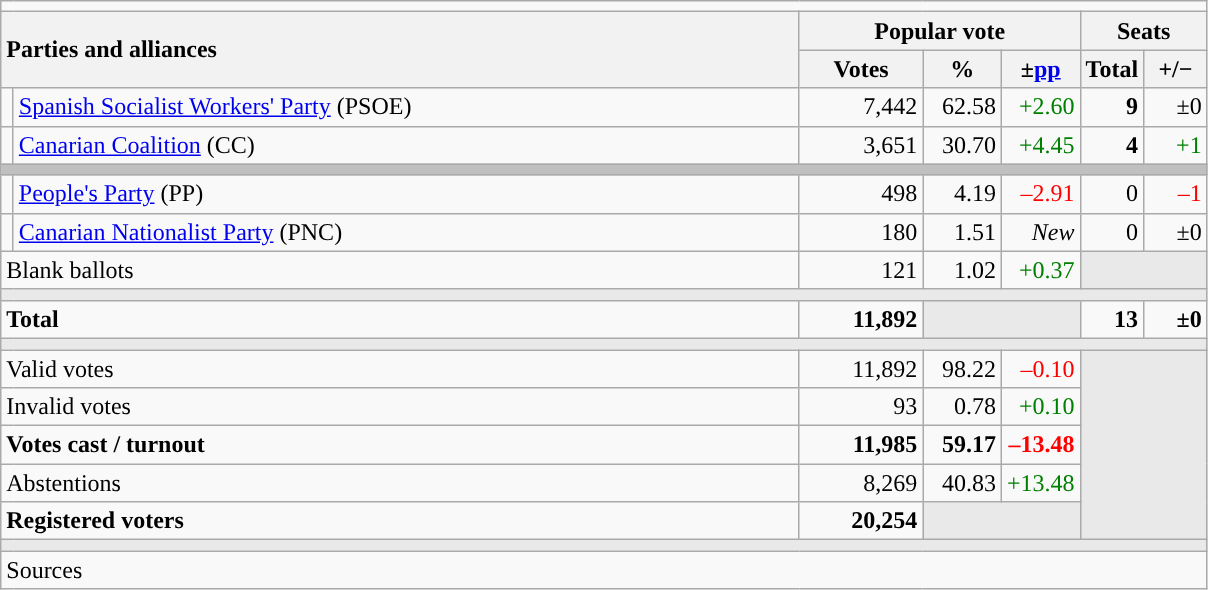<table class="wikitable" style="text-align:right;">
<tr>
<td colspan="7"></td>
</tr>
<tr>
<th style="text-align:left;" rowspan="2" colspan="2" width="525">Parties and alliances</th>
<th colspan="3">Popular vote</th>
<th colspan="2">Seats</th>
</tr>
<tr>
<th width="75">Votes</th>
<th width="45">%</th>
<th width="45">±<a href='#'>pp</a></th>
<th width="35">Total</th>
<th width="35">+/−</th>
</tr>
<tr>
<td width="1" style="color:inherit;background:"></td>
<td align="left"><a href='#'>Spanish Socialist Workers' Party</a> (PSOE)</td>
<td>7,442</td>
<td>62.58</td>
<td style="color:green;">+2.60</td>
<td><strong>9</strong></td>
<td>±0</td>
</tr>
<tr>
<td style="color:inherit;background:"></td>
<td align="left"><a href='#'>Canarian Coalition</a> (CC)</td>
<td>3,651</td>
<td>30.70</td>
<td style="color:green;">+4.45</td>
<td><strong>4</strong></td>
<td style="color:green;">+1</td>
</tr>
<tr>
<td colspan="7" bgcolor="#C0C0C0"></td>
</tr>
<tr>
<td style="color:inherit;background:"></td>
<td align="left"><a href='#'>People's Party</a> (PP)</td>
<td>498</td>
<td>4.19</td>
<td style="color:red;">–2.91</td>
<td>0</td>
<td style="color:red;">–1</td>
</tr>
<tr>
<td style="color:inherit;background:"></td>
<td align="left"><a href='#'>Canarian Nationalist Party</a> (PNC)</td>
<td>180</td>
<td>1.51</td>
<td><em>New</em></td>
<td>0</td>
<td>±0</td>
</tr>
<tr>
<td align="left" colspan="2">Blank ballots</td>
<td>121</td>
<td>1.02</td>
<td style="color:green;">+0.37</td>
<td bgcolor="#E9E9E9" colspan="2"></td>
</tr>
<tr>
<td colspan="7" bgcolor="#E9E9E9"></td>
</tr>
<tr style="font-weight:bold;">
<td align="left" colspan="2">Total</td>
<td>11,892</td>
<td bgcolor="#E9E9E9" colspan="2"></td>
<td>13</td>
<td>±0</td>
</tr>
<tr>
<td colspan="7" bgcolor="#E9E9E9"></td>
</tr>
<tr>
<td align="left" colspan="2">Valid votes</td>
<td>11,892</td>
<td>98.22</td>
<td style="color:red;">–0.10</td>
<td bgcolor="#E9E9E9" colspan="2" rowspan="5"></td>
</tr>
<tr>
<td align="left" colspan="2">Invalid votes</td>
<td>93</td>
<td>0.78</td>
<td style="color:green;">+0.10</td>
</tr>
<tr style="font-weight:bold;">
<td align="left" colspan="2">Votes cast / turnout</td>
<td>11,985</td>
<td>59.17</td>
<td style="color:red;">–13.48</td>
</tr>
<tr>
<td align="left" colspan="2">Abstentions</td>
<td>8,269</td>
<td>40.83</td>
<td style="color:green;">+13.48</td>
</tr>
<tr style="font-weight:bold;">
<td align="left" colspan="2">Registered voters</td>
<td>20,254</td>
<td bgcolor="#E9E9E9" colspan="2"></td>
</tr>
<tr>
<td colspan="7" bgcolor="#E9E9E9"></td>
</tr>
<tr>
<td align="left" colspan="7">Sources</td>
</tr>
</table>
